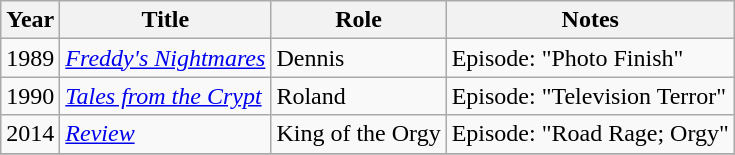<table class="wikitable">
<tr>
<th>Year</th>
<th>Title</th>
<th>Role</th>
<th>Notes</th>
</tr>
<tr>
<td>1989</td>
<td><em><a href='#'>Freddy's Nightmares</a></em></td>
<td>Dennis</td>
<td>Episode: "Photo Finish"</td>
</tr>
<tr>
<td>1990</td>
<td><em><a href='#'>Tales from the Crypt</a></em></td>
<td>Roland</td>
<td>Episode: "Television Terror"</td>
</tr>
<tr>
<td>2014</td>
<td><em><a href='#'>Review</a></em></td>
<td>King of the Orgy</td>
<td>Episode: "Road Rage; Orgy"</td>
</tr>
<tr>
</tr>
</table>
